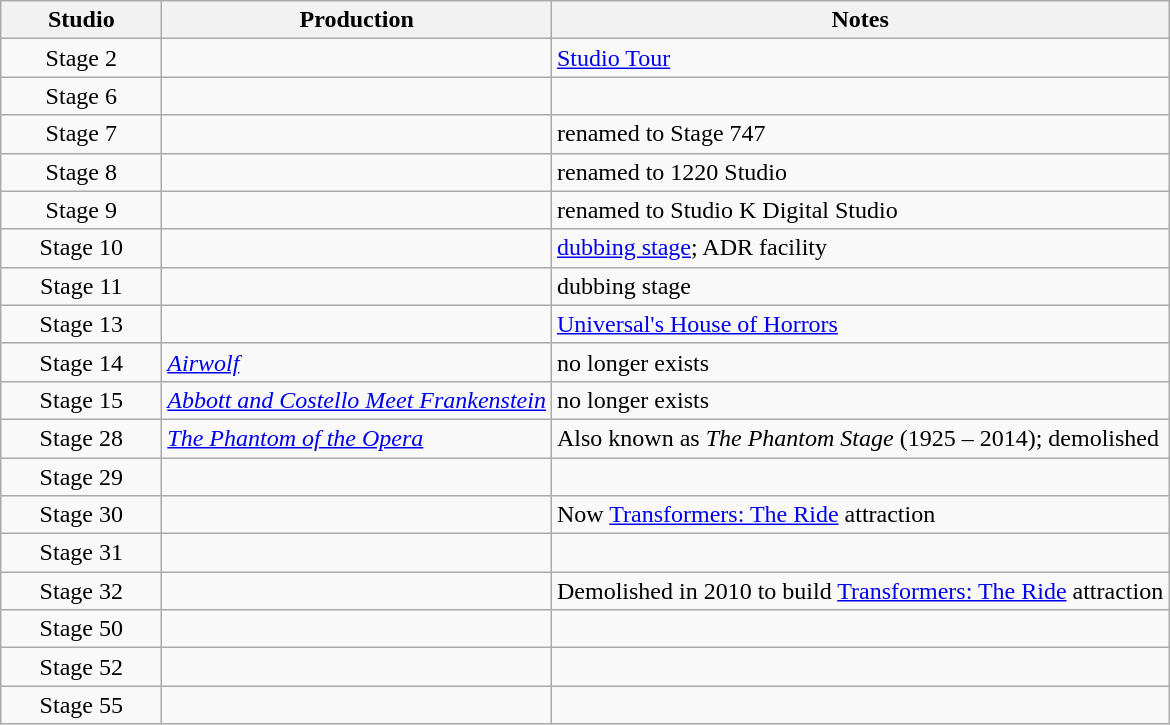<table class="wikitable">
<tr>
<th width="100">Studio</th>
<th>Production</th>
<th>Notes</th>
</tr>
<tr>
<td align="center">Stage 2</td>
<td></td>
<td><a href='#'>Studio Tour</a></td>
</tr>
<tr>
<td align="center">Stage 6</td>
<td></td>
<td></td>
</tr>
<tr>
<td align="center">Stage 7</td>
<td></td>
<td>renamed to Stage 747</td>
</tr>
<tr>
<td align="center">Stage 8</td>
<td></td>
<td>renamed to 1220 Studio</td>
</tr>
<tr>
<td align="center">Stage 9</td>
<td></td>
<td>renamed to Studio K Digital Studio</td>
</tr>
<tr>
<td align="center">Stage 10</td>
<td></td>
<td><a href='#'>dubbing stage</a>; ADR facility</td>
</tr>
<tr>
<td align="center">Stage 11</td>
<td></td>
<td>dubbing stage</td>
</tr>
<tr>
<td align="center">Stage 13</td>
<td></td>
<td><a href='#'>Universal's House of Horrors</a></td>
</tr>
<tr>
<td align="center">Stage 14</td>
<td><em><a href='#'>Airwolf</a></em></td>
<td>no longer exists</td>
</tr>
<tr>
<td align="center">Stage 15</td>
<td><em><a href='#'>Abbott and Costello Meet Frankenstein</a></em></td>
<td>no longer exists</td>
</tr>
<tr>
<td align="center">Stage 28</td>
<td><a href='#'><em>The Phantom of the Opera</em></a></td>
<td>Also known as <em>The Phantom Stage</em> (1925 – 2014); demolished</td>
</tr>
<tr>
<td align="center">Stage 29</td>
<td></td>
<td></td>
</tr>
<tr>
<td align="center">Stage 30</td>
<td></td>
<td>Now <a href='#'>Transformers: The Ride</a> attraction</td>
</tr>
<tr>
<td align="center">Stage 31</td>
<td></td>
<td></td>
</tr>
<tr>
<td align="center">Stage 32</td>
<td></td>
<td>Demolished in 2010 to build <a href='#'>Transformers: The Ride</a> attraction</td>
</tr>
<tr>
<td align="center">Stage 50</td>
<td></td>
<td></td>
</tr>
<tr>
<td align="center">Stage 52</td>
<td></td>
<td></td>
</tr>
<tr>
<td align="center">Stage 55</td>
<td></td>
<td></td>
</tr>
</table>
